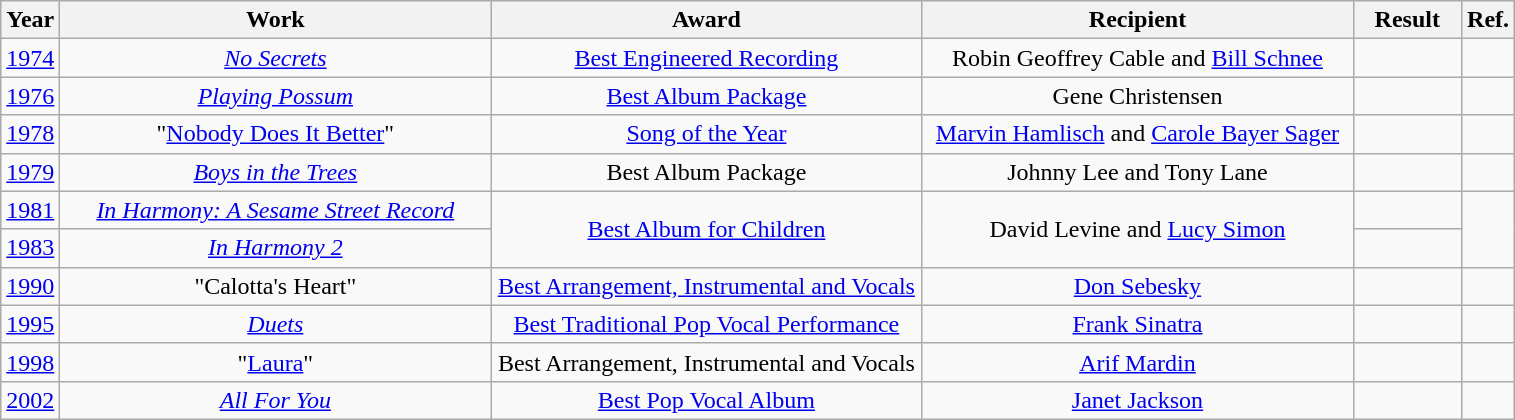<table class="wikitable">
<tr>
<th>Year</th>
<th style="width:280px;">Work</th>
<th style="width:280px;">Award</th>
<th style="width:280px;">Recipient</th>
<th width="65">Result</th>
<th width="20">Ref.</th>
</tr>
<tr>
<td><a href='#'>1974</a></td>
<td align="center"><em><a href='#'>No Secrets</a></em></td>
<td align="center"><a href='#'>Best Engineered Recording</a></td>
<td align="center">Robin Geoffrey Cable and <a href='#'>Bill Schnee</a></td>
<td></td>
<td align="center"></td>
</tr>
<tr>
<td><a href='#'>1976</a></td>
<td align="center"><em><a href='#'>Playing Possum</a></em></td>
<td align="center"><a href='#'>Best Album Package</a></td>
<td align="center">Gene Christensen</td>
<td></td>
<td align="center"></td>
</tr>
<tr>
<td><a href='#'>1978</a></td>
<td align="center">"<a href='#'>Nobody Does It Better</a>"</td>
<td align="center"><a href='#'>Song of the Year</a></td>
<td align="center"><a href='#'>Marvin Hamlisch</a> and <a href='#'>Carole Bayer Sager</a></td>
<td></td>
<td align="center"></td>
</tr>
<tr>
<td><a href='#'>1979</a></td>
<td align="center"><em><a href='#'>Boys in the Trees</a></em></td>
<td align="center">Best Album Package</td>
<td align="center">Johnny Lee and Tony Lane</td>
<td></td>
<td align="center"></td>
</tr>
<tr>
<td><a href='#'>1981</a></td>
<td align="center"><em><a href='#'>In Harmony: A Sesame Street Record</a></em></td>
<td align="center" rowspan="2"><a href='#'>Best Album for Children</a></td>
<td align="center" rowspan="2">David Levine and <a href='#'>Lucy Simon</a></td>
<td></td>
<td align="center" rowspan="2"></td>
</tr>
<tr>
<td><a href='#'>1983</a></td>
<td align="center"><em><a href='#'>In Harmony 2</a></em></td>
<td></td>
</tr>
<tr>
<td><a href='#'>1990</a></td>
<td align="center">"Calotta's Heart" </td>
<td align="center"><a href='#'>Best Arrangement, Instrumental and Vocals</a></td>
<td align="center"><a href='#'>Don Sebesky</a></td>
<td></td>
<td align="center"></td>
</tr>
<tr>
<td><a href='#'>1995</a></td>
<td align="center"><em><a href='#'>Duets</a></em></td>
<td align="center"><a href='#'>Best Traditional Pop Vocal Performance</a></td>
<td align="center"><a href='#'>Frank Sinatra</a></td>
<td></td>
<td align="center"></td>
</tr>
<tr>
<td><a href='#'>1998</a></td>
<td align="center">"<a href='#'>Laura</a>" </td>
<td align="center">Best Arrangement, Instrumental and Vocals</td>
<td align="center"><a href='#'>Arif Mardin</a></td>
<td></td>
<td align="center"></td>
</tr>
<tr>
<td><a href='#'>2002</a></td>
<td align="center"><em><a href='#'>All For You</a></em></td>
<td align="center"><a href='#'>Best Pop Vocal Album</a></td>
<td align="center"><a href='#'>Janet Jackson</a></td>
<td></td>
<td align="center"></td>
</tr>
</table>
